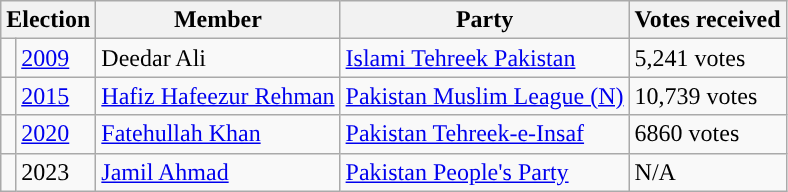<table class="wikitable">
<tr>
<th colspan="2">Election</th>
<th>Member</th>
<th>Party</th>
<th>Votes received</th>
</tr>
<tr>
<td style="background-color: "></td>
<td><a href='#'>2009</a></td>
<td>Deedar Ali</td>
<td><a href='#'>Islami Tehreek Pakistan</a></td>
<td>5,241 votes</td>
</tr>
<tr>
<td style="background-color: "></td>
<td><a href='#'>2015</a></td>
<td><a href='#'>Hafiz Hafeezur Rehman</a></td>
<td><a href='#'>Pakistan Muslim League (N)</a></td>
<td>10,739 votes</td>
</tr>
<tr>
<td style="background-color: "></td>
<td><a href='#'>2020</a></td>
<td><a href='#'>Fatehullah Khan</a></td>
<td><a href='#'>Pakistan Tehreek-e-Insaf</a></td>
<td>6860 votes</td>
</tr>
<tr>
<td style="background-color: "></td>
<td>2023</td>
<td><a href='#'>Jamil Ahmad</a></td>
<td><a href='#'>Pakistan People's Party</a></td>
<td>N/A</td>
</tr>
</table>
